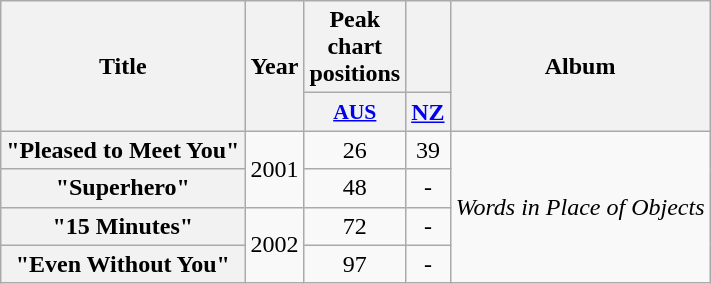<table class="wikitable plainrowheaders" style="text-align:center">
<tr>
<th scope="col" rowspan="2">Title</th>
<th scope="col" rowspan="2">Year</th>
<th scope="col" colspan="1">Peak chart positions</th>
<th></th>
<th rowspan="2" scope="col">Album</th>
</tr>
<tr>
<th scope="col" style="width:3em;font-size:90%;"><a href='#'>AUS</a><br></th>
<th><a href='#'>NZ</a><br></th>
</tr>
<tr>
<th scope="row">"Pleased to Meet You"</th>
<td rowspan="2">2001</td>
<td>26</td>
<td>39</td>
<td rowspan="4"><em>Words in Place of Objects</em></td>
</tr>
<tr>
<th scope="row">"Superhero"</th>
<td>48</td>
<td>-</td>
</tr>
<tr>
<th scope="row">"15 Minutes"</th>
<td rowspan="2">2002</td>
<td>72</td>
<td>-</td>
</tr>
<tr>
<th scope="row">"Even Without You"</th>
<td>97</td>
<td>-</td>
</tr>
</table>
